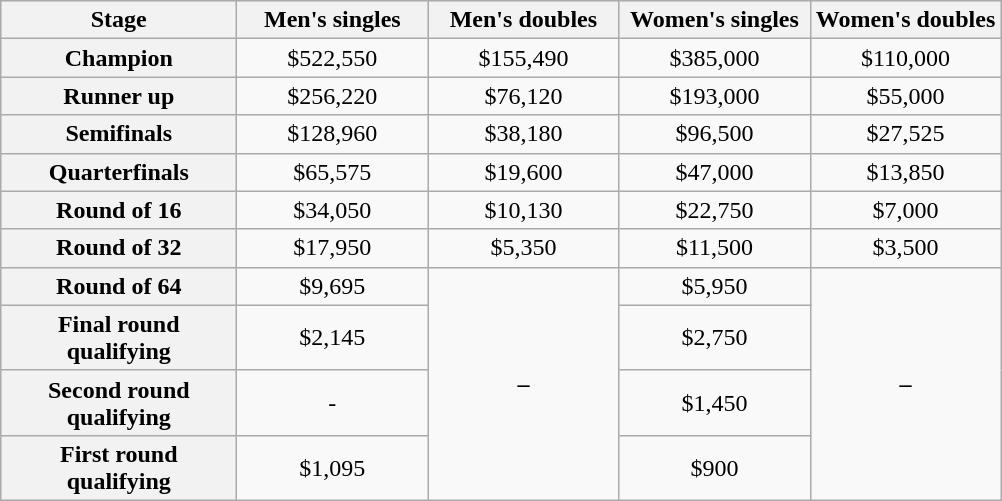<table class="wikitable">
<tr style="background:#d1e4fd;">
<th style="width:150px;">Stage</th>
<th style="width:120px;">Men's singles</th>
<th style="width:120px;">Men's doubles</th>
<th style="width:120px;">Women's singles</th>
<th style="width:120px;">Women's doubles</th>
</tr>
<tr style="text-align:center;">
<th>Champion</th>
<td>$522,550</td>
<td>$155,490</td>
<td>$385,000</td>
<td>$110,000</td>
</tr>
<tr style="text-align:center;">
<th>Runner up</th>
<td>$256,220</td>
<td>$76,120</td>
<td>$193,000</td>
<td>$55,000</td>
</tr>
<tr style="text-align:center;">
<th>Semifinals</th>
<td>$128,960</td>
<td>$38,180</td>
<td>$96,500</td>
<td>$27,525</td>
</tr>
<tr style="text-align:center;">
<th>Quarterfinals</th>
<td>$65,575</td>
<td>$19,600</td>
<td>$47,000</td>
<td>$13,850</td>
</tr>
<tr style="text-align:center;">
<th>Round of 16</th>
<td>$34,050</td>
<td>$10,130</td>
<td>$22,750</td>
<td>$7,000</td>
</tr>
<tr style="text-align:center;">
<th>Round of 32</th>
<td>$17,950</td>
<td>$5,350</td>
<td>$11,500</td>
<td>$3,500</td>
</tr>
<tr style="text-align:center;">
<th>Round of 64</th>
<td>$9,695</td>
<td rowspan=4><strong>–</strong></td>
<td>$5,950</td>
<td rowspan=4><strong>–</strong></td>
</tr>
<tr style="text-align:center;">
<th>Final round qualifying</th>
<td>$2,145</td>
<td>$2,750</td>
</tr>
<tr style="text-align:center;">
<th>Second round qualifying</th>
<td>-</td>
<td>$1,450</td>
</tr>
<tr style="text-align:center;">
<th>First round qualifying</th>
<td>$1,095</td>
<td>$900</td>
</tr>
</table>
